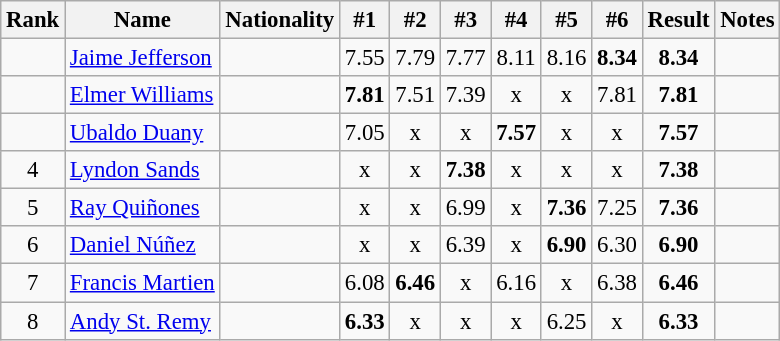<table class="wikitable sortable" style="text-align:center;font-size:95%">
<tr>
<th>Rank</th>
<th>Name</th>
<th>Nationality</th>
<th>#1</th>
<th>#2</th>
<th>#3</th>
<th>#4</th>
<th>#5</th>
<th>#6</th>
<th>Result</th>
<th>Notes</th>
</tr>
<tr>
<td></td>
<td align=left><a href='#'>Jaime Jefferson</a></td>
<td align=left></td>
<td>7.55</td>
<td>7.79</td>
<td>7.77</td>
<td>8.11</td>
<td>8.16</td>
<td><strong>8.34</strong></td>
<td><strong>8.34</strong></td>
<td></td>
</tr>
<tr>
<td></td>
<td align=left><a href='#'>Elmer Williams</a></td>
<td align=left></td>
<td><strong>7.81</strong></td>
<td>7.51</td>
<td>7.39</td>
<td>x</td>
<td>x</td>
<td>7.81</td>
<td><strong>7.81</strong></td>
<td></td>
</tr>
<tr>
<td></td>
<td align=left><a href='#'>Ubaldo Duany</a></td>
<td align=left></td>
<td>7.05</td>
<td>x</td>
<td>x</td>
<td><strong>7.57</strong></td>
<td>x</td>
<td>x</td>
<td><strong>7.57</strong></td>
<td></td>
</tr>
<tr>
<td>4</td>
<td align=left><a href='#'>Lyndon Sands</a></td>
<td align=left></td>
<td>x</td>
<td>x</td>
<td><strong>7.38</strong></td>
<td>x</td>
<td>x</td>
<td>x</td>
<td><strong>7.38</strong></td>
<td></td>
</tr>
<tr>
<td>5</td>
<td align=left><a href='#'>Ray Quiñones</a></td>
<td align=left></td>
<td>x</td>
<td>x</td>
<td>6.99</td>
<td>x</td>
<td><strong>7.36</strong></td>
<td>7.25</td>
<td><strong>7.36</strong></td>
<td></td>
</tr>
<tr>
<td>6</td>
<td align=left><a href='#'>Daniel Núñez</a></td>
<td align=left></td>
<td>x</td>
<td>x</td>
<td>6.39</td>
<td>x</td>
<td><strong>6.90</strong></td>
<td>6.30</td>
<td><strong>6.90</strong></td>
<td></td>
</tr>
<tr>
<td>7</td>
<td align=left><a href='#'>Francis Martien</a></td>
<td align=left></td>
<td>6.08</td>
<td><strong>6.46</strong></td>
<td>x</td>
<td>6.16</td>
<td>x</td>
<td>6.38</td>
<td><strong>6.46</strong></td>
<td></td>
</tr>
<tr>
<td>8</td>
<td align=left><a href='#'>Andy St. Remy</a></td>
<td align=left></td>
<td><strong>6.33</strong></td>
<td>x</td>
<td>x</td>
<td>x</td>
<td>6.25</td>
<td>x</td>
<td><strong>6.33</strong></td>
<td></td>
</tr>
</table>
